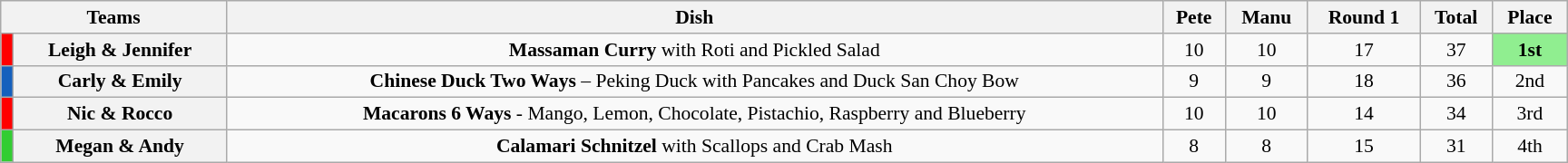<table class="wikitable plainrowheaders" style="text-align:center; font-size:90%; width:80em; margin:auto;">
<tr>
<th colspan=2>Teams</th>
<th>Dish</th>
<th>Pete</th>
<th>Manu</th>
<th>Round 1</th>
<th>Total</th>
<th>Place</th>
</tr>
<tr>
<td style="background:#FF0000;text-align: center;"><strong><a href='#'></a></strong></td>
<th>Leigh & Jennifer</th>
<td><strong>Massaman Curry</strong> with Roti  and Pickled Salad</td>
<td>10</td>
<td>10</td>
<td>17</td>
<td>37</td>
<td bgcolor=lightgreen><strong>1st</strong></td>
</tr>
<tr>
<td style="background:#1560BD;text-align: center;"><strong><a href='#'></a></strong></td>
<th>Carly & Emily</th>
<td><strong>Chinese Duck Two Ways</strong> – Peking Duck with Pancakes and Duck San Choy Bow</td>
<td>9</td>
<td>9</td>
<td>18</td>
<td>36</td>
<td>2nd</td>
</tr>
<tr>
<td style="background:#FF0000;text-align: center;"><strong><a href='#'></a></strong></td>
<th>Nic & Rocco</th>
<td><strong>Macarons 6 Ways</strong> - Mango, Lemon, Chocolate, Pistachio, Raspberry and Blueberry</td>
<td>10</td>
<td>10</td>
<td>14</td>
<td>34</td>
<td>3rd</td>
</tr>
<tr>
<td style="background:#32CD32;text-align: center;"><strong><a href='#'></a></strong></td>
<th>Megan & Andy</th>
<td><strong>Calamari Schnitzel</strong> with Scallops and Crab Mash</td>
<td>8</td>
<td>8</td>
<td>15</td>
<td>31</td>
<td>4th</td>
</tr>
</table>
